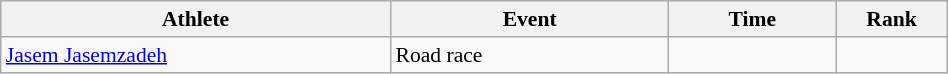<table class="wikitable" width="50%" style="text-align:center; font-size:90%">
<tr>
<th width="35%">Athlete</th>
<th width="25%">Event</th>
<th width="15%">Time</th>
<th width="10%">Rank</th>
</tr>
<tr>
<td align="left"><a href='#'>Jasem Jasemzadeh</a></td>
<td align="left">Road race</td>
<td></td>
<td><strong></strong></td>
</tr>
</table>
